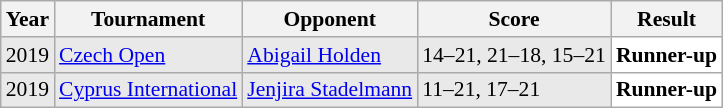<table class="sortable wikitable" style="font-size: 90%;">
<tr>
<th>Year</th>
<th>Tournament</th>
<th>Opponent</th>
<th>Score</th>
<th>Result</th>
</tr>
<tr style="background:#E9E9E9">
<td align="center">2019</td>
<td align="left"><a href='#'>Czech Open</a></td>
<td align="left"> <a href='#'>Abigail Holden</a></td>
<td align="left">14–21, 21–18, 15–21</td>
<td style="text-align:left; background:white"> <strong>Runner-up</strong></td>
</tr>
<tr style="background:#E9E9E9">
<td align="center">2019</td>
<td align="left"><a href='#'>Cyprus International</a></td>
<td align="left"> <a href='#'>Jenjira Stadelmann</a></td>
<td align="left">11–21, 17–21</td>
<td style="text-align:left; background:white"> <strong>Runner-up</strong></td>
</tr>
</table>
